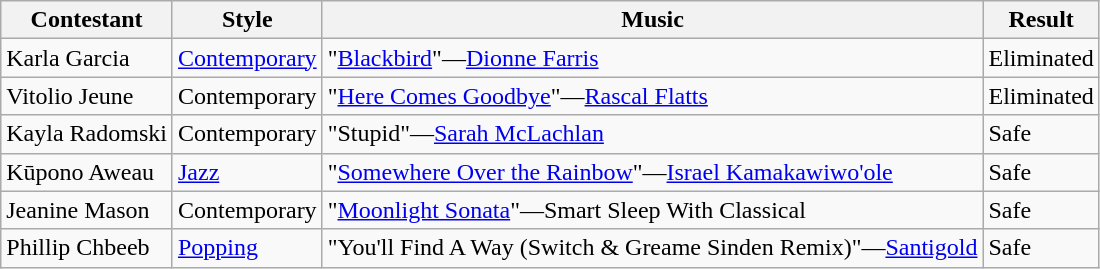<table class="wikitable">
<tr>
<th>Contestant</th>
<th>Style</th>
<th>Music</th>
<th>Result</th>
</tr>
<tr>
<td>Karla Garcia</td>
<td><a href='#'>Contemporary</a></td>
<td>"<a href='#'>Blackbird</a>"—<a href='#'>Dionne Farris</a></td>
<td>Eliminated</td>
</tr>
<tr>
<td>Vitolio Jeune</td>
<td>Contemporary</td>
<td>"<a href='#'>Here Comes Goodbye</a>"—<a href='#'>Rascal Flatts</a></td>
<td>Eliminated</td>
</tr>
<tr>
<td>Kayla Radomski</td>
<td>Contemporary</td>
<td>"Stupid"—<a href='#'>Sarah McLachlan</a></td>
<td>Safe</td>
</tr>
<tr>
<td>Kūpono Aweau</td>
<td><a href='#'>Jazz</a></td>
<td>"<a href='#'>Somewhere Over the Rainbow</a>"—<a href='#'>Israel Kamakawiwo'ole</a></td>
<td>Safe</td>
</tr>
<tr>
<td>Jeanine Mason</td>
<td>Contemporary</td>
<td>"<a href='#'>Moonlight Sonata</a>"—Smart Sleep With Classical</td>
<td>Safe</td>
</tr>
<tr>
<td>Phillip Chbeeb</td>
<td><a href='#'>Popping</a></td>
<td>"You'll Find A Way (Switch & Greame Sinden Remix)"—<a href='#'>Santigold</a></td>
<td>Safe</td>
</tr>
</table>
